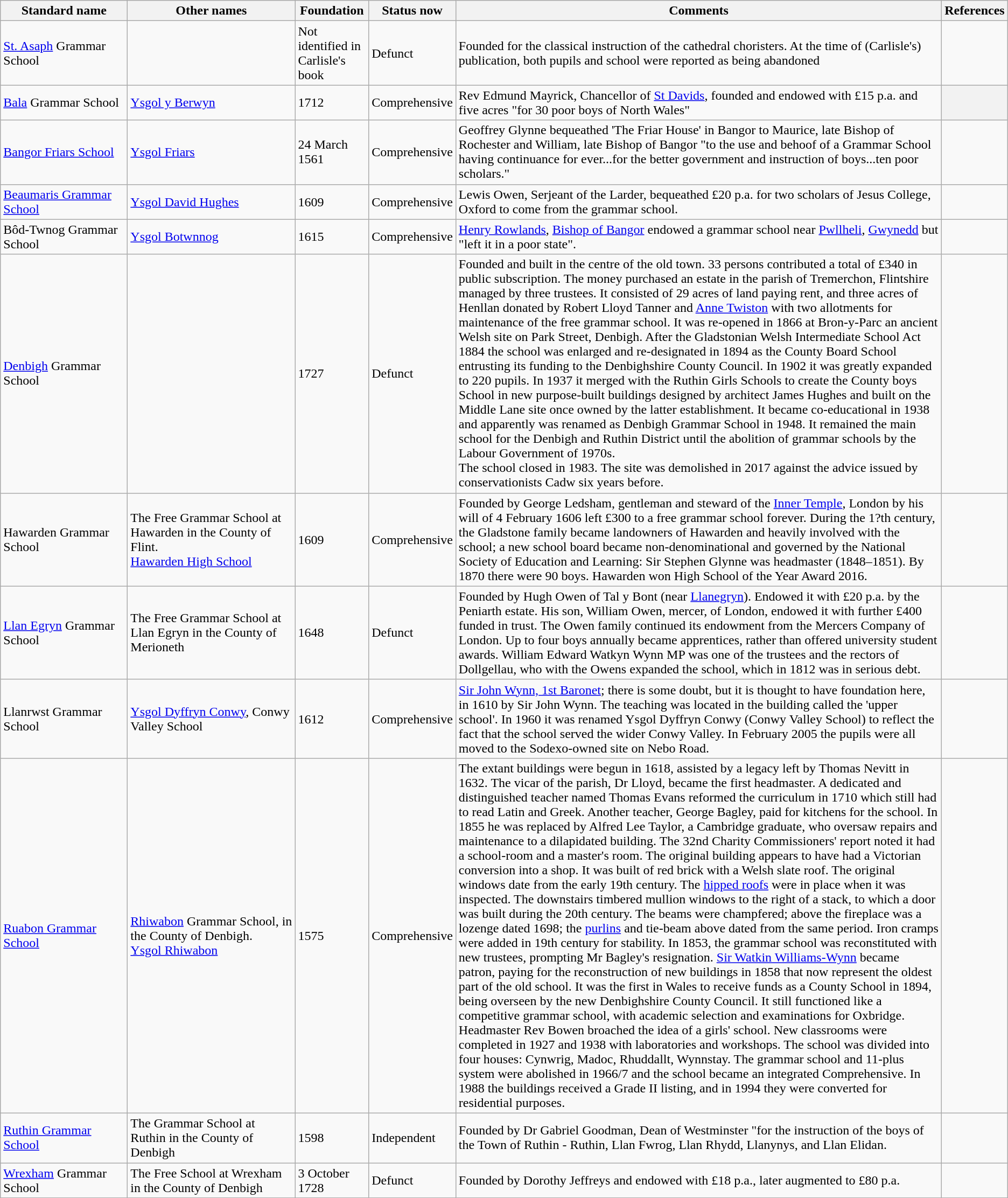<table class="wikitable">
<tr>
<th width=150>Standard name</th>
<th width=200>Other names</th>
<th>Foundation</th>
<th>Status now</th>
<th>Comments</th>
<th>References</th>
</tr>
<tr>
<td><a href='#'>St. Asaph</a> Grammar School</td>
<td></td>
<td>Not identified in Carlisle's book</td>
<td>Defunct</td>
<td>Founded for the classical instruction of the cathedral choristers. At the time of (Carlisle's) publication, both pupils and school were reported as being abandoned</td>
<td></td>
</tr>
<tr>
<td><a href='#'>Bala</a> Grammar School</td>
<td><a href='#'>Ysgol y Berwyn</a></td>
<td>1712</td>
<td>Comprehensive</td>
<td>Rev Edmund Mayrick, Chancellor of <a href='#'>St Davids</a>, founded and endowed with £15 p.a. and five acres "for 30 poor boys of North Wales"</td>
<th></th>
</tr>
<tr>
<td><a href='#'>Bangor Friars School</a></td>
<td><a href='#'>Ysgol Friars</a></td>
<td>24 March 1561</td>
<td>Comprehensive</td>
<td>Geoffrey Glynne bequeathed 'The Friar House' in Bangor to Maurice, late Bishop of Rochester and William, late Bishop of Bangor "to the use and behoof of a Grammar School having continuance for ever...for the better government and instruction of boys...ten poor scholars."</td>
<td></td>
</tr>
<tr>
<td><a href='#'>Beaumaris Grammar School</a></td>
<td><a href='#'>Ysgol David Hughes</a></td>
<td>1609</td>
<td>Comprehensive</td>
<td>Lewis Owen, Serjeant of the Larder, bequeathed £20 p.a. for two scholars of Jesus College, Oxford to come from the grammar school.</td>
<td></td>
</tr>
<tr>
<td>Bôd-Twnog Grammar School</td>
<td><a href='#'>Ysgol Botwnnog</a></td>
<td>1615</td>
<td>Comprehensive</td>
<td><a href='#'>Henry Rowlands</a>, <a href='#'>Bishop of Bangor</a> endowed a grammar school near <a href='#'>Pwllheli</a>, <a href='#'>Gwynedd</a> but "left it in a poor state".</td>
<td></td>
</tr>
<tr>
<td><a href='#'>Denbigh</a> Grammar School</td>
<td></td>
<td>1727</td>
<td>Defunct</td>
<td>Founded and built in the centre of the old town. 33 persons contributed a total of £340 in public subscription. The money purchased an estate in the parish of Tremerchon, Flintshire managed by three trustees. It consisted of 29 acres of land paying rent, and three acres of Henllan donated by Robert Lloyd Tanner and <a href='#'>Anne Twiston</a> with two allotments for maintenance of the free grammar school. It was re-opened in 1866 at Bron-y-Parc an ancient Welsh site on Park Street, Denbigh. After the Gladstonian Welsh Intermediate School Act 1884 the school was enlarged and re-designated in 1894 as the County Board School entrusting its funding to the Denbighshire County Council. In 1902 it was greatly expanded to 220 pupils. In 1937 it merged with the Ruthin Girls Schools to create the County boys School in new purpose-built buildings designed by architect James Hughes and built on the Middle Lane site once owned by the latter establishment. It became co-educational in 1938 and apparently was renamed as Denbigh Grammar School in 1948. It remained the main school for the Denbigh and Ruthin District until the abolition of grammar schools by the Labour Government of 1970s.<br>The school closed in 1983. The site was demolished in 2017 against the advice issued by conservationists Cadw six years before.</td>
<td></td>
</tr>
<tr>
<td>Hawarden Grammar School</td>
<td>The Free Grammar School at Hawarden in the County of Flint.<br><a href='#'>Hawarden High School</a></td>
<td>1609</td>
<td>Comprehensive</td>
<td>Founded by George Ledsham, gentleman and steward of the <a href='#'>Inner Temple</a>, London by his will of 4 February 1606 left £300 to a free grammar school forever. During the 1?th century, the Gladstone family became landowners of Hawarden and heavily involved with the school; a new school board became non-denominational and governed by the National Society of Education and Learning: Sir Stephen Glynne was headmaster (1848–1851). By 1870 there were 90 boys. Hawarden won High School of the Year Award 2016.</td>
<td></td>
</tr>
<tr>
<td><a href='#'>Llan Egryn</a> Grammar School</td>
<td>The Free Grammar School at Llan Egryn in the County of Merioneth</td>
<td>1648</td>
<td>Defunct</td>
<td>Founded by Hugh Owen of Tal y Bont (near <a href='#'>Llanegryn</a>). Endowed it with £20 p.a. by the Peniarth estate. His son, William Owen, mercer, of London, endowed it with further £400 funded in trust. The Owen family continued its endowment from the Mercers Company of London. Up to four boys annually became apprentices, rather than offered university student awards. William Edward Watkyn Wynn MP was one of the trustees and the rectors of Dollgellau, who with the Owens expanded the school, which in 1812 was in serious debt.</td>
<td><br></td>
</tr>
<tr>
<td>Llanrwst Grammar School</td>
<td><a href='#'>Ysgol Dyffryn Conwy</a>, Conwy Valley School</td>
<td>1612</td>
<td>Comprehensive</td>
<td><a href='#'>Sir John Wynn, 1st Baronet</a>; there is some doubt, but it is thought to have foundation here, in 1610 by Sir John Wynn. The teaching was located in the building called the 'upper school'. In 1960 it was renamed Ysgol Dyffryn Conwy (Conwy Valley School) to reflect the fact that the school served the wider Conwy Valley. In February 2005 the pupils were all moved to the Sodexo-owned site on Nebo Road.</td>
<td></td>
</tr>
<tr>
<td><a href='#'>Ruabon Grammar School</a></td>
<td><a href='#'>Rhiwabon</a> Grammar School, in the County of Denbigh.<br><a href='#'>Ysgol Rhiwabon</a></td>
<td>1575</td>
<td>Comprehensive</td>
<td>The extant buildings were begun in 1618, assisted by a legacy left by Thomas Nevitt in 1632. The vicar of the parish, Dr Lloyd, became the first headmaster. A dedicated and distinguished teacher named Thomas Evans reformed the curriculum in 1710 which still had to read Latin and Greek. Another teacher, George Bagley, paid for kitchens for the school. In 1855 he was replaced by Alfred Lee Taylor, a Cambridge graduate, who oversaw repairs and maintenance to a dilapidated building. The 32nd Charity Commissioners' report noted it had a school-room and a master's room. The original building appears to have had a Victorian conversion into a shop. It was built of red brick with a Welsh slate roof. The original windows date from the early 19th century. The <a href='#'>hipped roofs</a> were in place when it was inspected. The downstairs timbered mullion windows to the right of a stack, to which a door was built during the 20th century. The beams were champfered; above the fireplace was a lozenge dated 1698; the <a href='#'>purlins</a> and tie-beam above dated from the same period. Iron cramps were added in 19th century for stability. In 1853, the grammar school was reconstituted with new trustees, prompting Mr Bagley's resignation. <a href='#'>Sir Watkin Williams-Wynn</a> became patron, paying for the reconstruction of new buildings in 1858 that now represent the oldest part of the old school. It was the first in Wales to receive funds as a County School in 1894, being overseen by the new Denbighshire County Council. It still functioned like a competitive grammar school, with academic selection and examinations for Oxbridge. Headmaster Rev Bowen broached the idea of a girls' school. New classrooms were completed in 1927 and 1938 with laboratories and workshops. The school was divided into four houses: Cynwrig, Madoc, Rhuddallt, Wynnstay. The grammar school and 11-plus system were abolished in 1966/7 and the school became an integrated Comprehensive. In 1988 the buildings received a Grade II listing, and in 1994 they were converted for residential purposes.</td>
<td></td>
</tr>
<tr>
<td><a href='#'>Ruthin Grammar School</a></td>
<td>The Grammar School at Ruthin in the County of Denbigh</td>
<td>1598</td>
<td>Independent</td>
<td>Founded by Dr Gabriel Goodman, Dean of Westminster "for the instruction of the boys of the Town of Ruthin - Ruthin, Llan Fwrog, Llan Rhydd, Llanynys, and Llan Elidan.</td>
<td></td>
</tr>
<tr>
<td><a href='#'>Wrexham</a> Grammar School</td>
<td>The Free School at Wrexham in the County of Denbigh</td>
<td>3 October 1728</td>
<td>Defunct</td>
<td>Founded by Dorothy Jeffreys and endowed with £18 p.a., later augmented to £80 p.a.</td>
<td></td>
</tr>
</table>
